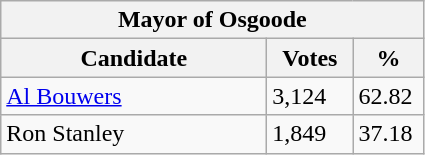<table class="wikitable">
<tr>
<th colspan="3">Mayor of Osgoode</th>
</tr>
<tr>
<th style="width: 170px">Candidate</th>
<th style="width: 50px">Votes</th>
<th style="width: 40px">%</th>
</tr>
<tr>
<td><a href='#'>Al Bouwers</a></td>
<td>3,124</td>
<td>62.82</td>
</tr>
<tr>
<td>Ron Stanley</td>
<td>1,849</td>
<td>37.18</td>
</tr>
</table>
